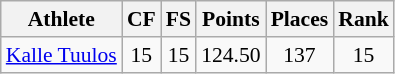<table class="wikitable" border="1" style="font-size:90%">
<tr>
<th>Athlete</th>
<th>CF</th>
<th>FS</th>
<th>Points</th>
<th>Places</th>
<th>Rank</th>
</tr>
<tr align=center>
<td align=left><a href='#'>Kalle Tuulos</a></td>
<td>15</td>
<td>15</td>
<td>124.50</td>
<td>137</td>
<td>15</td>
</tr>
</table>
